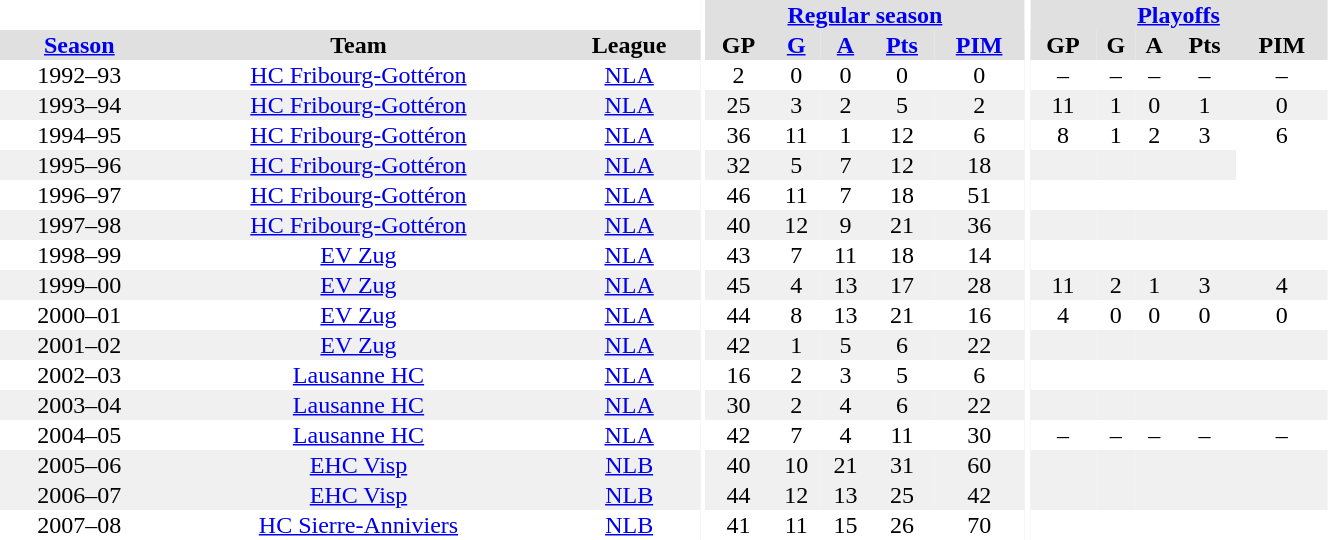<table border="0" cellpadding="1" cellspacing="0" style="text-align:center; width:70%">
<tr bgcolor="#e0e0e0">
<th colspan="3"  bgcolor="#ffffff"></th>
<th rowspan="99" bgcolor="#ffffff"></th>
<th colspan="5"><a href='#'>Regular season</a></th>
<th rowspan="99" bgcolor="#ffffff"></th>
<th colspan="5"><a href='#'>Playoffs</a></th>
</tr>
<tr bgcolor="#e0e0e0">
<th><a href='#'>Season</a></th>
<th>Team</th>
<th>League</th>
<th>GP</th>
<th><a href='#'>G</a></th>
<th><a href='#'>A</a></th>
<th><a href='#'>Pts</a></th>
<th><a href='#'>PIM</a></th>
<th>GP</th>
<th>G</th>
<th>A</th>
<th>Pts</th>
<th>PIM</th>
</tr>
<tr>
<td>1992–93</td>
<td><a href='#'>HC Fribourg-Gottéron</a></td>
<td><a href='#'>NLA</a></td>
<td>2</td>
<td>0</td>
<td>0</td>
<td>0</td>
<td>0</td>
<td>–</td>
<td>–</td>
<td>–</td>
<td>–</td>
<td>–</td>
</tr>
<tr bgcolor="#f0f0f0">
<td>1993–94</td>
<td><a href='#'>HC Fribourg-Gottéron</a></td>
<td><a href='#'>NLA</a></td>
<td>25</td>
<td>3</td>
<td>2</td>
<td>5</td>
<td>2</td>
<td>11</td>
<td>1</td>
<td>0</td>
<td>1</td>
<td>0</td>
</tr>
<tr>
<td>1994–95</td>
<td><a href='#'>HC Fribourg-Gottéron</a></td>
<td><a href='#'>NLA</a></td>
<td>36</td>
<td>11</td>
<td>1</td>
<td>12</td>
<td>6</td>
<td>8</td>
<td>1</td>
<td>2</td>
<td>3</td>
<td>6</td>
</tr>
<tr bgcolor="#f0f0f0">
<td>1995–96</td>
<td><a href='#'>HC Fribourg-Gottéron</a></td>
<td><a href='#'>NLA</a></td>
<td>32</td>
<td>5</td>
<td>7</td>
<td>12</td>
<td>18</td>
<td></td>
<td></td>
<td></td>
<td></td>
</tr>
<tr>
<td>1996–97</td>
<td><a href='#'>HC Fribourg-Gottéron</a></td>
<td><a href='#'>NLA</a></td>
<td>46</td>
<td>11</td>
<td>7</td>
<td>18</td>
<td>51</td>
<td></td>
<td></td>
<td></td>
<td></td>
<td></td>
</tr>
<tr bgcolor="#f0f0f0">
<td>1997–98</td>
<td><a href='#'>HC Fribourg-Gottéron</a></td>
<td><a href='#'>NLA</a></td>
<td>40</td>
<td>12</td>
<td>9</td>
<td>21</td>
<td>36</td>
<td></td>
<td></td>
<td></td>
<td></td>
<td></td>
</tr>
<tr>
<td>1998–99</td>
<td><a href='#'>EV Zug</a></td>
<td><a href='#'>NLA</a></td>
<td>43</td>
<td>7</td>
<td>11</td>
<td>18</td>
<td>14</td>
<td></td>
<td></td>
<td></td>
<td></td>
<td></td>
</tr>
<tr bgcolor="#f0f0f0">
<td>1999–00</td>
<td><a href='#'>EV Zug</a></td>
<td><a href='#'>NLA</a></td>
<td>45</td>
<td>4</td>
<td>13</td>
<td>17</td>
<td>28</td>
<td>11</td>
<td>2</td>
<td>1</td>
<td>3</td>
<td>4</td>
</tr>
<tr>
<td>2000–01</td>
<td><a href='#'>EV Zug</a></td>
<td><a href='#'>NLA</a></td>
<td>44</td>
<td>8</td>
<td>13</td>
<td>21</td>
<td>16</td>
<td>4</td>
<td>0</td>
<td>0</td>
<td>0</td>
<td>0</td>
</tr>
<tr bgcolor="#f0f0f0">
<td>2001–02</td>
<td><a href='#'>EV Zug</a></td>
<td><a href='#'>NLA</a></td>
<td>42</td>
<td>1</td>
<td>5</td>
<td>6</td>
<td>22</td>
<td></td>
<td></td>
<td></td>
<td></td>
<td></td>
</tr>
<tr>
<td>2002–03</td>
<td><a href='#'>Lausanne HC</a></td>
<td><a href='#'>NLA</a></td>
<td>16</td>
<td>2</td>
<td>3</td>
<td>5</td>
<td>6</td>
<td></td>
<td></td>
<td></td>
<td></td>
<td></td>
</tr>
<tr bgcolor="#f0f0f0">
<td>2003–04</td>
<td><a href='#'>Lausanne HC</a></td>
<td><a href='#'>NLA</a></td>
<td>30</td>
<td>2</td>
<td>4</td>
<td>6</td>
<td>22</td>
<td></td>
<td></td>
<td></td>
<td></td>
<td></td>
</tr>
<tr>
<td>2004–05</td>
<td><a href='#'>Lausanne HC</a></td>
<td><a href='#'>NLA</a></td>
<td>42</td>
<td>7</td>
<td>4</td>
<td>11</td>
<td>30</td>
<td>–</td>
<td>–</td>
<td>–</td>
<td>–</td>
<td>–</td>
</tr>
<tr bgcolor="#f0f0f0">
<td>2005–06</td>
<td><a href='#'>EHC Visp</a></td>
<td><a href='#'>NLB</a></td>
<td>40</td>
<td>10</td>
<td>21</td>
<td>31</td>
<td>60</td>
<td></td>
<td></td>
<td></td>
<td></td>
<td></td>
</tr>
<tr bgcolor="#f0f0f0">
<td>2006–07</td>
<td><a href='#'>EHC Visp</a></td>
<td><a href='#'>NLB</a></td>
<td>44</td>
<td>12</td>
<td>13</td>
<td>25</td>
<td>42</td>
<td></td>
<td></td>
<td></td>
<td></td>
<td></td>
</tr>
<tr>
<td>2007–08</td>
<td><a href='#'>HC Sierre-Anniviers</a></td>
<td><a href='#'>NLB</a></td>
<td>41</td>
<td>11</td>
<td>15</td>
<td>26</td>
<td>70</td>
<td></td>
<td></td>
<td></td>
<td></td>
<td></td>
</tr>
</table>
